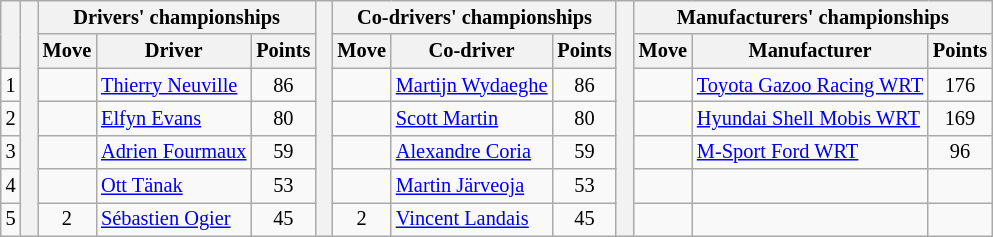<table class="wikitable" style="font-size:85%;">
<tr>
<th rowspan="2"></th>
<th rowspan="7" style="width:5px;"></th>
<th colspan="3">Drivers' championships</th>
<th rowspan="7" style="width:5px;"></th>
<th colspan="3" nowrap>Co-drivers' championships</th>
<th rowspan="7" style="width:5px;"></th>
<th colspan="3" nowrap>Manufacturers' championships</th>
</tr>
<tr>
<th>Move</th>
<th>Driver</th>
<th>Points</th>
<th>Move</th>
<th>Co-driver</th>
<th>Points</th>
<th>Move</th>
<th>Manufacturer</th>
<th>Points</th>
</tr>
<tr>
<td align="center">1</td>
<td align="center"></td>
<td><a href='#'>Thierry Neuville</a></td>
<td align="center">86</td>
<td align="center"></td>
<td><a href='#'>Martijn Wydaeghe</a></td>
<td align="center">86</td>
<td align="center"></td>
<td><a href='#'>Toyota Gazoo Racing WRT</a></td>
<td align="center">176</td>
</tr>
<tr>
<td align="center">2</td>
<td align="center"></td>
<td><a href='#'>Elfyn Evans</a></td>
<td align="center">80</td>
<td align="center"></td>
<td><a href='#'>Scott Martin</a></td>
<td align="center">80</td>
<td align="center"></td>
<td><a href='#'>Hyundai Shell Mobis WRT</a></td>
<td align="center">169</td>
</tr>
<tr>
<td align="center">3</td>
<td align="center"></td>
<td><a href='#'>Adrien Fourmaux</a></td>
<td align="center">59</td>
<td align="center"></td>
<td><a href='#'>Alexandre Coria</a></td>
<td align="center">59</td>
<td align="center"></td>
<td><a href='#'>M-Sport Ford WRT</a></td>
<td align="center">96</td>
</tr>
<tr>
<td align="center">4</td>
<td align="center"></td>
<td><a href='#'>Ott Tänak</a></td>
<td align="center">53</td>
<td align="center"></td>
<td><a href='#'>Martin Järveoja</a></td>
<td align="center">53</td>
<td></td>
<td></td>
<td></td>
</tr>
<tr>
<td align="center">5</td>
<td align="center"> 2</td>
<td><a href='#'>Sébastien Ogier</a></td>
<td align="center">45</td>
<td align="center"> 2</td>
<td><a href='#'>Vincent Landais</a></td>
<td align="center">45</td>
<td></td>
<td></td>
<td></td>
</tr>
</table>
